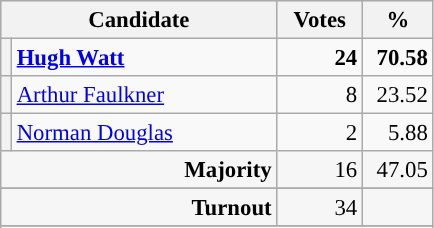<table class="wikitable" style="font-size: 95%;">
<tr style="background-color:#E9E9E9">
<th colspan="2" style="width: 170px">Candidate</th>
<th style="width: 50px">Votes</th>
<th style="width: 40px">%</th>
</tr>
<tr>
<th style="background-color: "></th>
<td style="width: 170px"><strong><a href='#'>Hugh Watt</a></strong></td>
<td align="right"><strong>24</strong></td>
<td align="right"><strong>70.58</strong></td>
</tr>
<tr>
<th style="background-color: "></th>
<td style="width: 170px"><a href='#'>Arthur Faulkner</a></td>
<td align="right">8</td>
<td align="right">23.52</td>
</tr>
<tr>
<th style="background-color: "></th>
<td style="width: 170px"><a href='#'>Norman Douglas</a></td>
<td align="right">2</td>
<td align="right">5.88</td>
</tr>
<tr style="background-color:#F6F6F6">
<td colspan="2" align="right"><strong>Majority</strong></td>
<td align="right">16</td>
<td align="right">47.05</td>
</tr>
<tr>
</tr>
<tr style="background-color:#F6F6F6">
<td colspan="2" align="right"><strong>Turnout</strong></td>
<td align="right">34</td>
<td></td>
</tr>
<tr>
</tr>
<tr style="background-color:#F6F6F6">
</tr>
</table>
